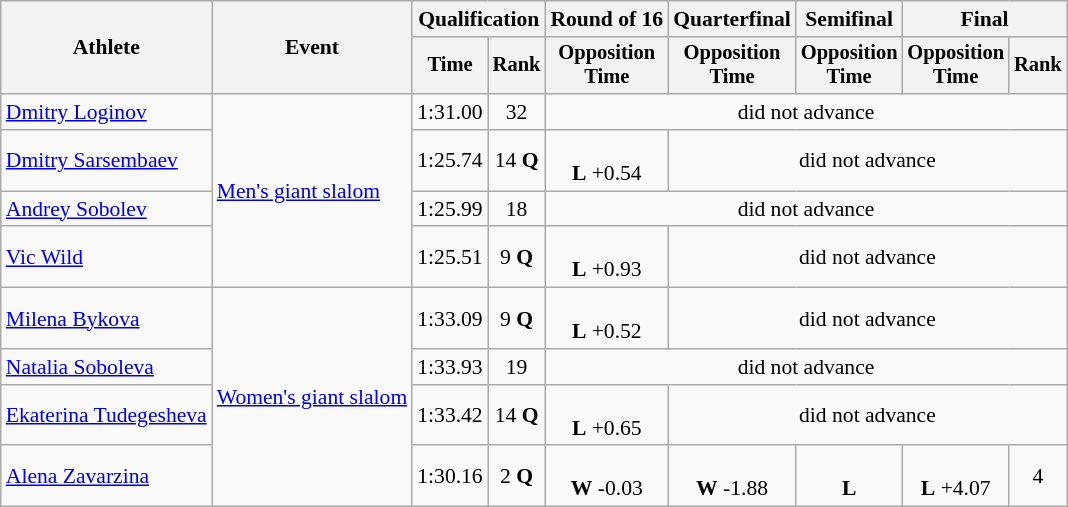<table class="wikitable" style="font-size:90%">
<tr>
<th rowspan="2">Athlete</th>
<th rowspan="2">Event</th>
<th colspan="2">Qualification</th>
<th>Round of 16</th>
<th>Quarterfinal</th>
<th>Semifinal</th>
<th colspan=2>Final</th>
</tr>
<tr style="font-size:95%">
<th>Time</th>
<th>Rank</th>
<th>Opposition<br>Time</th>
<th>Opposition<br>Time</th>
<th>Opposition<br>Time</th>
<th>Opposition<br>Time</th>
<th>Rank</th>
</tr>
<tr align=center>
<td align=left><a href='#'>Dmitry Loginov</a></td>
<td align=left rowspan=4><a href='#'>Men's giant slalom</a></td>
<td>1:31.00</td>
<td>32</td>
<td colspan=5>did not advance</td>
</tr>
<tr align=center>
<td align=left><a href='#'>Dmitry Sarsembaev</a></td>
<td>1:25.74</td>
<td>14 <strong>Q</strong></td>
<td><br><strong>L</strong> +0.54</td>
<td colspan=4>did not advance</td>
</tr>
<tr align=center>
<td align=left><a href='#'>Andrey Sobolev</a></td>
<td>1:25.99</td>
<td>18</td>
<td colspan=5>did not advance</td>
</tr>
<tr align=center>
<td align=left><a href='#'>Vic Wild</a></td>
<td>1:25.51</td>
<td>9 <strong>Q</strong></td>
<td><br><strong>L</strong> +0.93</td>
<td colspan=4>did not advance</td>
</tr>
<tr align=center>
<td align=left><a href='#'>Milena Bykova</a></td>
<td align=left rowspan=4><a href='#'>Women's giant slalom</a></td>
<td>1:33.09</td>
<td>9 <strong>Q</strong></td>
<td><br> <strong>L</strong> +0.52</td>
<td colspan=4>did not advance</td>
</tr>
<tr align=center>
<td align=left><a href='#'>Natalia Soboleva</a></td>
<td>1:33.93</td>
<td>19</td>
<td colspan=5>did not advance</td>
</tr>
<tr align=center>
<td align=left><a href='#'>Ekaterina Tudegesheva</a></td>
<td>1:33.42</td>
<td>14 <strong>Q</strong></td>
<td><br><strong>L</strong> +0.65</td>
<td colspan=4>did not advance</td>
</tr>
<tr align=center>
<td align=left><a href='#'>Alena Zavarzina</a></td>
<td>1:30.16</td>
<td>2 <strong>Q</strong></td>
<td><br><strong>W</strong> -0.03</td>
<td><br><strong>W</strong>  	-1.88</td>
<td><br> <strong>L</strong> </td>
<td><br> <strong>L</strong> +4.07</td>
<td>4</td>
</tr>
</table>
